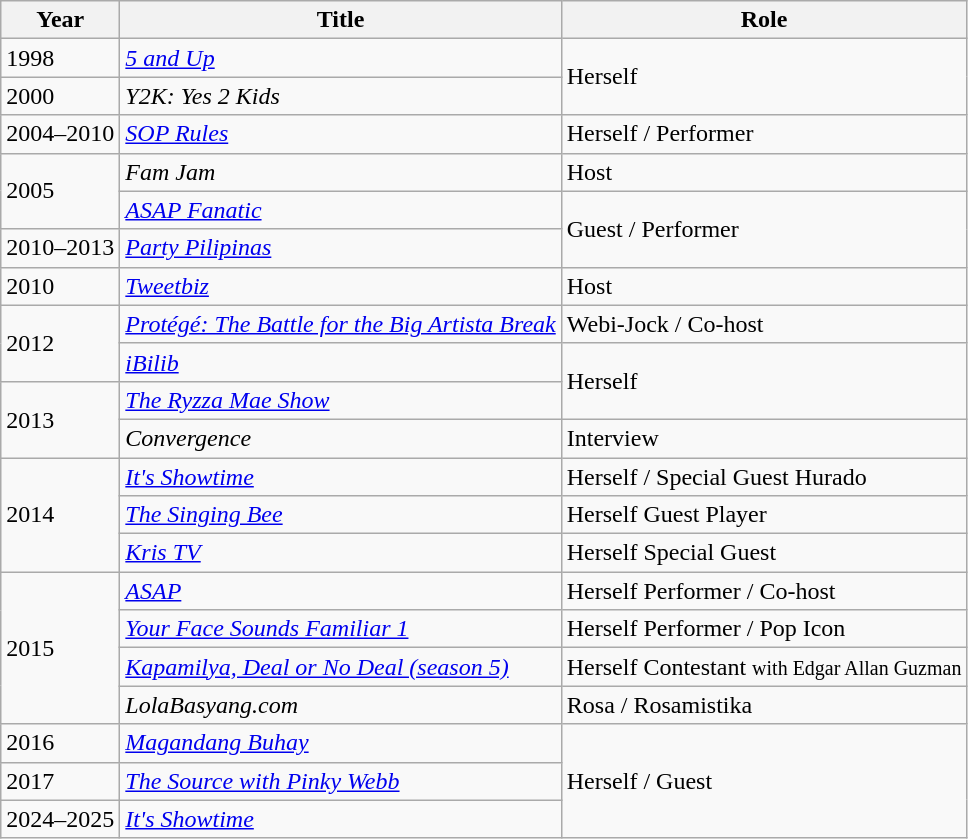<table class="wikitable sortable">
<tr>
<th>Year</th>
<th>Title</th>
<th>Role</th>
</tr>
<tr>
<td>1998</td>
<td><em><a href='#'>5 and Up</a></em></td>
<td rowspan="2">Herself</td>
</tr>
<tr>
<td>2000</td>
<td><em>Y2K: Yes 2 Kids</em></td>
</tr>
<tr>
<td>2004–2010</td>
<td><em><a href='#'>SOP Rules</a></em></td>
<td>Herself / Performer</td>
</tr>
<tr>
<td rowspan="2">2005</td>
<td><em>Fam Jam</em></td>
<td>Host</td>
</tr>
<tr>
<td><em><a href='#'>ASAP Fanatic</a></em></td>
<td rowspan="2">Guest / Performer</td>
</tr>
<tr>
<td>2010–2013</td>
<td><em><a href='#'>Party Pilipinas</a></em></td>
</tr>
<tr>
<td>2010</td>
<td><em><a href='#'>Tweetbiz</a></em></td>
<td>Host</td>
</tr>
<tr>
<td rowspan="2">2012</td>
<td><em><a href='#'>Protégé: The Battle for the Big Artista Break</a></em></td>
<td>Webi-Jock / Co-host</td>
</tr>
<tr>
<td><em><a href='#'>iBilib</a></em></td>
<td rowspan="2">Herself</td>
</tr>
<tr>
<td rowspan="2">2013</td>
<td><em><a href='#'>The Ryzza Mae Show</a></em></td>
</tr>
<tr>
<td><em>Convergence</em></td>
<td>Interview</td>
</tr>
<tr>
<td rowspan="3">2014</td>
<td><em><a href='#'>It's Showtime</a></em></td>
<td>Herself / Special Guest Hurado</td>
</tr>
<tr>
<td><em><a href='#'>The Singing Bee</a></em></td>
<td>Herself Guest Player</td>
</tr>
<tr>
<td><em><a href='#'>Kris TV</a></em></td>
<td>Herself Special Guest</td>
</tr>
<tr>
<td rowspan="4">2015</td>
<td><em><a href='#'>ASAP</a></em></td>
<td>Herself Performer / Co-host</td>
</tr>
<tr>
<td><em><a href='#'>Your Face Sounds Familiar 1</a></em></td>
<td>Herself Performer / Pop Icon</td>
</tr>
<tr>
<td><em><a href='#'>Kapamilya, Deal or No Deal (season 5)</a></em></td>
<td>Herself Contestant <small>with Edgar Allan Guzman</small></td>
</tr>
<tr>
<td><em>LolaBasyang.com</em></td>
<td>Rosa / Rosamistika</td>
</tr>
<tr>
<td>2016</td>
<td><em><a href='#'>Magandang Buhay</a></em></td>
<td rowspan="3">Herself / Guest</td>
</tr>
<tr>
<td>2017</td>
<td><em><a href='#'>The Source with Pinky Webb</a></em></td>
</tr>
<tr>
<td>2024–2025</td>
<td><em><a href='#'>It's Showtime</a></em></td>
</tr>
</table>
